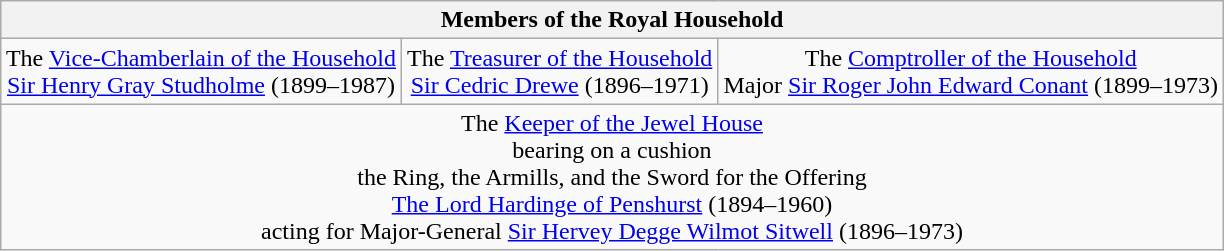<table class="wikitable" style="text-align:center; margin-left: auto; margin-right: auto; border: none;">
<tr>
<th colspan="3" style="text-align:center"><strong>Members of the Royal Household</strong></th>
</tr>
<tr>
<td>The <a href='#'>Vice-Chamberlain of the Household</a><br><a href='#'>Sir Henry Gray Studholme</a> (1899–1987)</td>
<td>The <a href='#'>Treasurer of the Household</a><br><a href='#'>Sir Cedric Drewe</a> (1896–1971)</td>
<td>The <a href='#'>Comptroller of the Household</a><br>Major <a href='#'>Sir Roger John Edward Conant</a> (1899–1973)</td>
</tr>
<tr>
<td colspan="3">The <a href='#'>Keeper of the Jewel House</a><br>bearing on a cushion<br>the Ring, the Armills, and the Sword for the Offering<br><a href='#'>The Lord Hardinge of Penshurst</a>  (1894–1960)<br>acting for Major-General <a href='#'>Sir Hervey Degge Wilmot Sitwell</a>  (1896–1973)</td>
</tr>
</table>
